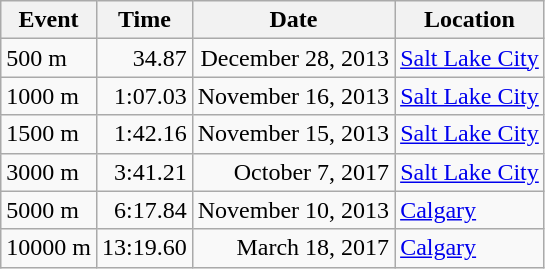<table class="wikitable" |>
<tr>
<th>Event</th>
<th>Time</th>
<th>Date</th>
<th>Location</th>
</tr>
<tr>
<td>500 m</td>
<td align=right>34.87</td>
<td align=right>December 28, 2013</td>
<td> <a href='#'>Salt Lake City</a></td>
</tr>
<tr>
<td>1000 m</td>
<td align=right>1:07.03</td>
<td align=right>November 16, 2013</td>
<td> <a href='#'>Salt Lake City</a></td>
</tr>
<tr>
<td>1500 m</td>
<td align=right>1:42.16</td>
<td align=right>November 15, 2013</td>
<td> <a href='#'>Salt Lake City</a></td>
</tr>
<tr>
<td>3000 m</td>
<td align=right>3:41.21</td>
<td align=right>October 7, 2017</td>
<td> <a href='#'>Salt Lake City</a></td>
</tr>
<tr>
<td>5000 m</td>
<td align=right>6:17.84</td>
<td align=right>November 10, 2013</td>
<td> <a href='#'>Calgary</a></td>
</tr>
<tr>
<td>10000 m</td>
<td align=right>13:19.60</td>
<td align=right>March 18, 2017</td>
<td> <a href='#'>Calgary</a></td>
</tr>
</table>
